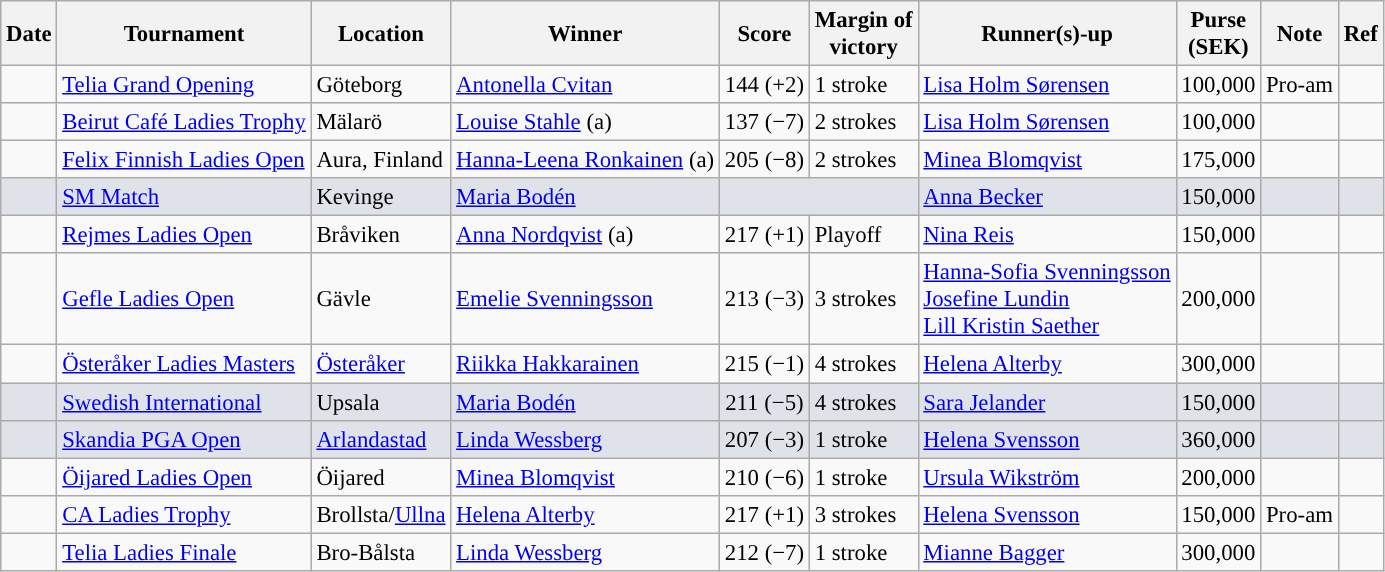<table class="wikitable" style="font-size:95%;">
<tr>
<th>Date</th>
<th>Tournament</th>
<th>Location</th>
<th>Winner</th>
<th>Score</th>
<th>Margin of<br>victory</th>
<th>Runner(s)-up</th>
<th>Purse<br>(SEK)</th>
<th>Note</th>
<th>Ref</th>
</tr>
<tr>
<td></td>
<td><a href='#'>Telia Grand Opening</a></td>
<td>Göteborg</td>
<td> <a href='#'>Antonella Cvitan</a></td>
<td align=center>144 (+2)</td>
<td>1 stroke</td>
<td> <a href='#'>Lisa Holm Sørensen</a></td>
<td align=right>100,000</td>
<td>Pro-am</td>
<td></td>
</tr>
<tr>
<td></td>
<td><a href='#'>Beirut Café Ladies Trophy</a></td>
<td>Mälarö</td>
<td> <a href='#'>Louise Stahle</a> (a)</td>
<td align=center>137 (−7)</td>
<td>2 strokes</td>
<td> <a href='#'>Lisa Holm Sørensen</a></td>
<td align=right>100,000</td>
<td></td>
<td></td>
</tr>
<tr>
<td></td>
<td><a href='#'>Felix Finnish Ladies Open</a></td>
<td>Aura, Finland</td>
<td> <a href='#'>Hanna-Leena Ronkainen</a> (a)</td>
<td align=center>205 (−8)</td>
<td>2 strokes</td>
<td> <a href='#'>Minea Blomqvist</a></td>
<td align=right>175,000</td>
<td></td>
<td></td>
</tr>
<tr style="background:#dfe2e9;">
<td></td>
<td><a href='#'>SM Match</a></td>
<td>Kevinge</td>
<td> <a href='#'>Maria Bodén</a></td>
<td colspan=2 align=center></td>
<td> <a href='#'>Anna Becker</a></td>
<td align=right>150,000</td>
<td></td>
<td></td>
</tr>
<tr>
<td></td>
<td><a href='#'>Rejmes Ladies Open</a></td>
<td>Bråviken</td>
<td> <a href='#'>Anna Nordqvist</a> (a)</td>
<td align=center>217 (+1)</td>
<td>Playoff</td>
<td> <a href='#'>Nina Reis</a></td>
<td align=right>150,000</td>
<td></td>
<td></td>
</tr>
<tr>
<td></td>
<td><a href='#'>Gefle Ladies Open</a></td>
<td>Gävle</td>
<td> <a href='#'>Emelie Svenningsson</a></td>
<td align=center>213 (−3)</td>
<td>3 strokes</td>
<td> <a href='#'>Hanna-Sofia Svenningsson</a><br> <a href='#'>Josefine Lundin</a><br> <a href='#'>Lill Kristin Saether</a></td>
<td align=right>200,000</td>
<td></td>
<td></td>
</tr>
<tr>
<td></td>
<td><a href='#'>Österåker Ladies Masters</a></td>
<td><a href='#'>Österåker</a></td>
<td> <a href='#'>Riikka Hakkarainen</a></td>
<td align=center>215 (−1)</td>
<td>4 strokes</td>
<td> <a href='#'>Helena Alterby</a></td>
<td align=right>300,000</td>
<td></td>
<td></td>
</tr>
<tr style="background:#dfe2e9;">
<td></td>
<td><a href='#'>Swedish International</a></td>
<td>Upsala</td>
<td> <a href='#'>Maria Bodén</a></td>
<td align=center>211 (−5)</td>
<td>4 strokes</td>
<td> <a href='#'>Sara Jelander</a></td>
<td align=right>150,000</td>
<td></td>
<td></td>
</tr>
<tr style="background:#dfe2e9;">
<td></td>
<td><a href='#'>Skandia PGA Open</a></td>
<td><a href='#'>Arlandastad</a></td>
<td> <a href='#'>Linda Wessberg</a></td>
<td align=center>207 (−3)</td>
<td>1 stroke</td>
<td> <a href='#'>Helena Svensson</a></td>
<td align=right>360,000</td>
<td></td>
<td></td>
</tr>
<tr>
<td></td>
<td><a href='#'>Öijared Ladies Open</a></td>
<td>Öijared</td>
<td> <a href='#'>Minea Blomqvist</a></td>
<td align=center>210 (−6)</td>
<td>1 stroke</td>
<td> <a href='#'>Ursula Wikström</a></td>
<td align=right>200,000</td>
<td></td>
<td></td>
</tr>
<tr>
<td></td>
<td><a href='#'>CA Ladies Trophy</a></td>
<td>Brollsta/<a href='#'>Ullna</a></td>
<td> <a href='#'>Helena Alterby</a></td>
<td align=center>217 (+1)</td>
<td>3 strokes</td>
<td> <a href='#'>Helena Svensson</a></td>
<td align=right>150,000</td>
<td>Pro-am</td>
<td></td>
</tr>
<tr>
<td></td>
<td><a href='#'>Telia Ladies Finale</a></td>
<td>Bro-Bålsta</td>
<td> <a href='#'>Linda Wessberg</a></td>
<td align=center>212 (−7)</td>
<td>1 stroke</td>
<td> <a href='#'>Mianne Bagger</a></td>
<td align=right>300,000</td>
<td></td>
<td></td>
</tr>
</table>
